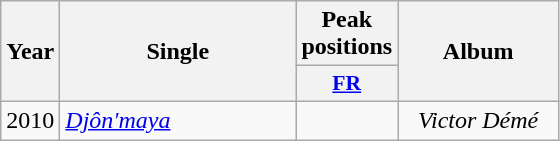<table class="wikitable">
<tr>
<th rowspan="2" style="text-align:center; width:10px;">Year</th>
<th rowspan="2" style="text-align:center; width:150px;">Single</th>
<th style="text-align:center; width:20px;">Peak positions</th>
<th rowspan="2" style="text-align:center; width:100px;">Album</th>
</tr>
<tr>
<th scope="col" style="width:3em;font-size:90%;"><a href='#'>FR</a><br></th>
</tr>
<tr>
<td style="text-align:center;">2010</td>
<td><em><a href='#'>Djôn'maya</a></em></td>
<td style="text-align:center;"></td>
<td style="text-align:center;"><em>Victor Démé</em></td>
</tr>
</table>
